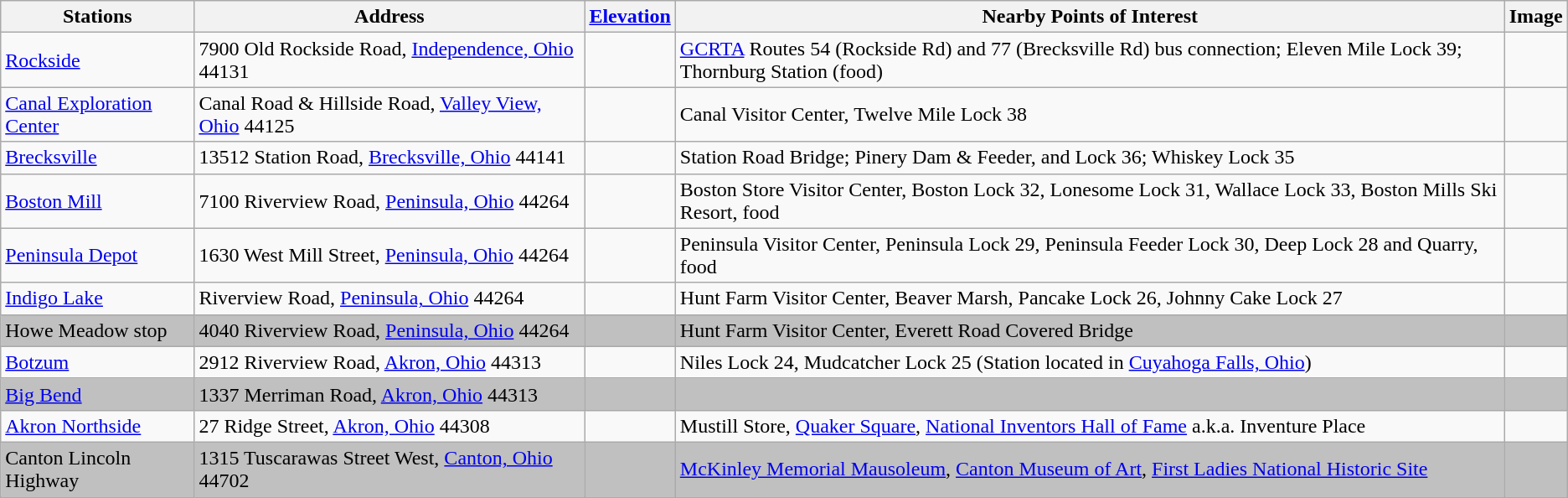<table class="wikitable sortable">
<tr>
<th>Stations<br></th>
<th>Address<br></th>
<th><a href='#'>Elevation</a></th>
<th class=unsortable>Nearby Points of Interest</th>
<th class=unsortable>Image</th>
</tr>
<tr |>
<td><a href='#'>Rockside</a></td>
<td>7900 Old Rockside Road, <a href='#'>Independence, Ohio</a>  44131</td>
<td></td>
<td><a href='#'>GCRTA</a> Routes 54 (Rockside Rd) and 77 (Brecksville Rd) bus connection; Eleven Mile Lock 39; Thornburg Station (food)</td>
<td></td>
</tr>
<tr |>
<td><a href='#'>Canal Exploration Center</a></td>
<td>Canal Road & Hillside Road, <a href='#'>Valley View, Ohio</a>  44125</td>
<td></td>
<td>Canal Visitor Center, Twelve Mile Lock 38</td>
<td></td>
</tr>
<tr |>
<td><a href='#'>Brecksville</a></td>
<td>13512 Station Road, <a href='#'>Brecksville, Ohio</a>  44141</td>
<td></td>
<td>Station Road Bridge; Pinery Dam & Feeder, and Lock 36; Whiskey Lock 35</td>
<td></td>
</tr>
<tr |>
<td><a href='#'>Boston Mill</a></td>
<td>7100 Riverview Road, <a href='#'>Peninsula, Ohio</a>  44264</td>
<td></td>
<td>Boston Store Visitor Center, Boston Lock 32, Lonesome Lock 31, Wallace Lock 33, Boston Mills Ski Resort, food</td>
<td></td>
</tr>
<tr |>
<td><a href='#'>Peninsula Depot</a></td>
<td>1630 West Mill Street, <a href='#'>Peninsula, Ohio</a>  44264</td>
<td></td>
<td>Peninsula Visitor Center, Peninsula Lock 29, Peninsula Feeder Lock 30, Deep Lock 28 and Quarry, food</td>
<td></td>
</tr>
<tr |>
<td><a href='#'>Indigo Lake</a></td>
<td>Riverview Road, <a href='#'>Peninsula, Ohio</a>  44264 </td>
<td></td>
<td>Hunt Farm Visitor Center, Beaver Marsh, Pancake Lock 26, Johnny Cake Lock 27</td>
<td></td>
</tr>
<tr |>
<td style="background-color:silver">Howe Meadow stop</td>
<td style="background-color:silver">4040 Riverview Road, <a href='#'>Peninsula, Ohio</a>  44264</td>
<td style="background-color:silver"></td>
<td style="background-color:silver">Hunt Farm Visitor Center, Everett Road Covered Bridge</td>
<td style="background-color:silver"></td>
</tr>
<tr |>
<td><a href='#'>Botzum</a></td>
<td>2912 Riverview Road, <a href='#'>Akron, Ohio</a>  44313</td>
<td></td>
<td>Niles Lock 24, Mudcatcher Lock 25 (Station located in <a href='#'>Cuyahoga Falls, Ohio</a>)</td>
<td></td>
</tr>
<tr |>
<td style="background-color:silver"><a href='#'>Big Bend</a></td>
<td style="background-color:silver">1337 Merriman Road, <a href='#'>Akron, Ohio</a>  44313</td>
<td style="background-color:silver"></td>
<td style="background-color:silver"></td>
<td style="background-color:silver"></td>
</tr>
<tr |>
<td><a href='#'>Akron Northside</a></td>
<td>27 Ridge Street, <a href='#'>Akron, Ohio</a>  44308</td>
<td></td>
<td>Mustill Store, <a href='#'>Quaker Square</a>, <a href='#'>National Inventors Hall of Fame</a> a.k.a. Inventure Place</td>
<td></td>
</tr>
<tr |>
<td style="background-color:silver">Canton Lincoln Highway</td>
<td style="background-color:silver">1315 Tuscarawas Street West, <a href='#'>Canton, Ohio</a>  44702</td>
<td style="background-color:silver"></td>
<td style="background-color:silver"><a href='#'>McKinley Memorial Mausoleum</a>, <a href='#'>Canton Museum of Art</a>, <a href='#'>First Ladies National Historic Site</a></td>
<td style="background-color:silver"></td>
</tr>
</table>
